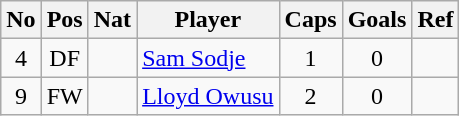<table class="wikitable" style="text-align:center; border:1px #aaa solid;">
<tr>
<th>No</th>
<th>Pos</th>
<th>Nat</th>
<th>Player</th>
<th>Caps</th>
<th>Goals</th>
<th>Ref</th>
</tr>
<tr>
<td>4</td>
<td>DF</td>
<td></td>
<td style="text-align:left;"><a href='#'>Sam Sodje</a></td>
<td>1</td>
<td>0</td>
<td></td>
</tr>
<tr>
<td>9</td>
<td>FW</td>
<td></td>
<td style="text-align:left;"><a href='#'>Lloyd Owusu</a></td>
<td>2</td>
<td>0</td>
<td></td>
</tr>
</table>
